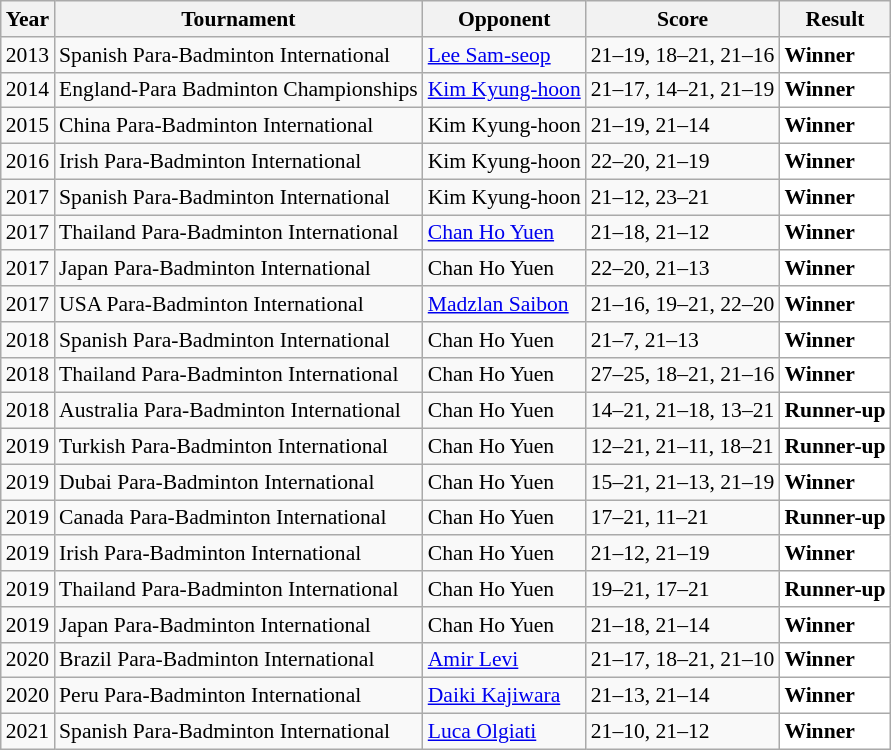<table class="sortable wikitable" style="font-size: 90%;">
<tr>
<th>Year</th>
<th>Tournament</th>
<th>Opponent</th>
<th>Score</th>
<th>Result</th>
</tr>
<tr>
<td align="center">2013</td>
<td align="left">Spanish Para-Badminton International</td>
<td align="left"> <a href='#'>Lee Sam-seop</a></td>
<td align="left">21–19, 18–21, 21–16</td>
<td style="text-align:left; background:white"> <strong>Winner</strong></td>
</tr>
<tr>
<td align="center">2014</td>
<td align="left">England-Para Badminton Championships</td>
<td align="left"> <a href='#'>Kim Kyung-hoon</a></td>
<td align="left">21–17, 14–21, 21–19</td>
<td style="text-align:left; background:white"> <strong>Winner</strong></td>
</tr>
<tr>
<td align="center">2015</td>
<td align="left">China Para-Badminton International</td>
<td align="left"> Kim Kyung-hoon</td>
<td align="left">21–19, 21–14</td>
<td style="text-align:left; background:white"> <strong>Winner</strong></td>
</tr>
<tr>
<td align="center">2016</td>
<td align="left">Irish Para-Badminton International</td>
<td align="left"> Kim Kyung-hoon</td>
<td align="left">22–20, 21–19</td>
<td style="text-align:left; background:white"> <strong>Winner</strong></td>
</tr>
<tr>
<td align="center">2017</td>
<td align="left">Spanish Para-Badminton International</td>
<td align="left"> Kim Kyung-hoon</td>
<td align="left">21–12, 23–21</td>
<td style="text-align:left; background:white"> <strong>Winner</strong></td>
</tr>
<tr>
<td align="center">2017</td>
<td align="left">Thailand Para-Badminton International</td>
<td align="left"> <a href='#'>Chan Ho Yuen</a></td>
<td align="left">21–18, 21–12</td>
<td style="text-align:left; background:white"> <strong>Winner</strong></td>
</tr>
<tr>
<td align="center">2017</td>
<td align="left">Japan Para-Badminton International</td>
<td align="left"> Chan Ho Yuen</td>
<td align="left">22–20, 21–13</td>
<td style="text-align:left; background:white"> <strong>Winner</strong></td>
</tr>
<tr>
<td align="center">2017</td>
<td align="left">USA Para-Badminton International</td>
<td align="left"> <a href='#'>Madzlan Saibon</a></td>
<td align="left">21–16, 19–21, 22–20</td>
<td style="text-align:left; background:white"> <strong>Winner</strong></td>
</tr>
<tr>
<td align="center">2018</td>
<td align="left">Spanish Para-Badminton International</td>
<td align="left"> Chan Ho Yuen</td>
<td align="left">21–7, 21–13</td>
<td style="text-align:left; background:white"> <strong>Winner</strong></td>
</tr>
<tr>
<td align="center">2018</td>
<td align="left">Thailand Para-Badminton International</td>
<td align="left"> Chan Ho Yuen</td>
<td align="left">27–25, 18–21, 21–16</td>
<td style="text-align:left; background:white"> <strong>Winner</strong></td>
</tr>
<tr>
<td align="center">2018</td>
<td align="left">Australia Para-Badminton International</td>
<td align="left"> Chan Ho Yuen</td>
<td align="left">14–21, 21–18, 13–21</td>
<td style="text-align:left; background:white"> <strong>Runner-up</strong></td>
</tr>
<tr>
<td align="center">2019</td>
<td align="left">Turkish Para-Badminton International</td>
<td align="left"> Chan Ho Yuen</td>
<td align="left">12–21, 21–11, 18–21</td>
<td style="text-align:left; background:white"> <strong>Runner-up</strong></td>
</tr>
<tr>
<td align="center">2019</td>
<td align="left">Dubai Para-Badminton International</td>
<td align="left"> Chan Ho Yuen</td>
<td align="left">15–21, 21–13, 21–19</td>
<td style="text-align:left; background:white"> <strong>Winner</strong></td>
</tr>
<tr>
<td align="center">2019</td>
<td align="left">Canada Para-Badminton International</td>
<td align="left"> Chan Ho Yuen</td>
<td align="left">17–21, 11–21</td>
<td style="text-align:left; background:white"> <strong>Runner-up</strong></td>
</tr>
<tr>
<td align="center">2019</td>
<td align="left">Irish Para-Badminton International</td>
<td align="left"> Chan Ho Yuen</td>
<td align="left">21–12, 21–19</td>
<td style="text-align:left; background:white"> <strong>Winner</strong></td>
</tr>
<tr>
<td align="center">2019</td>
<td align="left">Thailand Para-Badminton International</td>
<td align="left"> Chan Ho Yuen</td>
<td align="left">19–21, 17–21</td>
<td style="text-align:left; background:white"> <strong>Runner-up</strong></td>
</tr>
<tr>
<td align="center">2019</td>
<td align="left">Japan Para-Badminton International</td>
<td align="left"> Chan Ho Yuen</td>
<td align="left">21–18, 21–14</td>
<td style="text-align:left; background:white"> <strong>Winner</strong></td>
</tr>
<tr>
<td align="center">2020</td>
<td align="left">Brazil Para-Badminton International</td>
<td align="left"> <a href='#'>Amir Levi</a></td>
<td align="left">21–17, 18–21, 21–10</td>
<td style="text-align:left; background:white"> <strong>Winner</strong></td>
</tr>
<tr>
<td align="center">2020</td>
<td align="left">Peru Para-Badminton International</td>
<td align="left"> <a href='#'>Daiki Kajiwara</a></td>
<td align="left">21–13, 21–14</td>
<td style="text-align:left; background:white"> <strong>Winner</strong></td>
</tr>
<tr>
<td align="center">2021</td>
<td align="left">Spanish Para-Badminton International</td>
<td align="left"> <a href='#'>Luca Olgiati</a></td>
<td align="left">21–10, 21–12</td>
<td style="text-align:left; background:white"> <strong>Winner</strong></td>
</tr>
</table>
